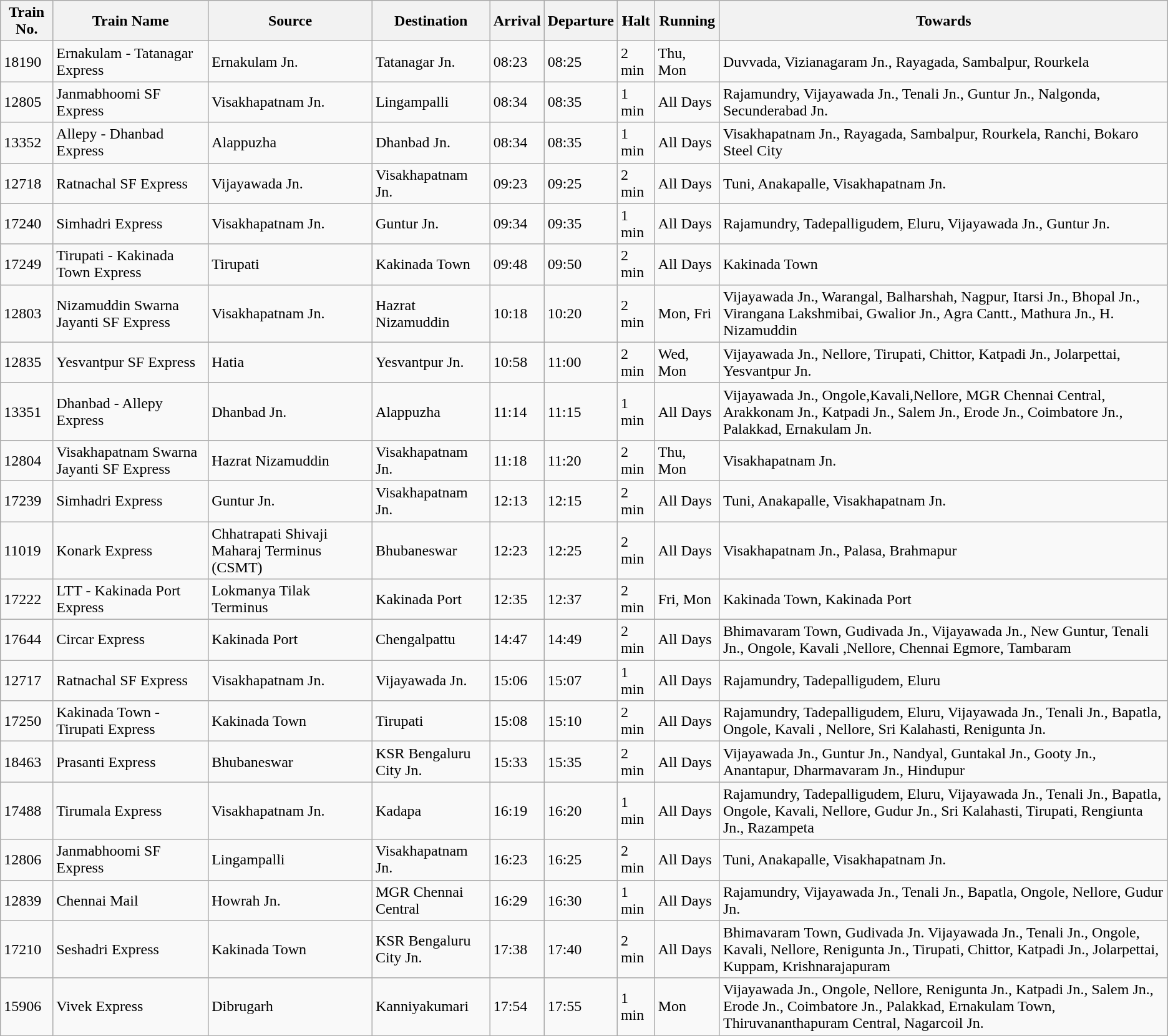<table class="wikitable sortable mw-collapsible">
<tr>
<th>Train No.</th>
<th>Train Name</th>
<th>Source</th>
<th>Destination</th>
<th>Arrival</th>
<th>Departure</th>
<th>Halt</th>
<th>Running</th>
<th>Towards</th>
</tr>
<tr>
<td>18190</td>
<td>Ernakulam - Tatanagar Express</td>
<td>Ernakulam Jn.</td>
<td>Tatanagar Jn.</td>
<td>08:23</td>
<td>08:25</td>
<td>2 min</td>
<td>Thu, Mon</td>
<td>Duvvada, Vizianagaram Jn., Rayagada, Sambalpur, Rourkela</td>
</tr>
<tr>
<td>12805</td>
<td>Janmabhoomi SF Express</td>
<td>Visakhapatnam Jn.</td>
<td>Lingampalli</td>
<td>08:34</td>
<td>08:35</td>
<td>1 min</td>
<td>All Days</td>
<td>Rajamundry, Vijayawada Jn., Tenali Jn., Guntur Jn., Nalgonda, Secunderabad Jn.</td>
</tr>
<tr>
<td>13352</td>
<td>Allepy - Dhanbad Express</td>
<td>Alappuzha</td>
<td>Dhanbad Jn.</td>
<td>08:34</td>
<td>08:35</td>
<td>1 min</td>
<td>All Days</td>
<td>Visakhapatnam Jn., Rayagada, Sambalpur, Rourkela, Ranchi, Bokaro Steel City</td>
</tr>
<tr>
<td>12718</td>
<td>Ratnachal SF Express</td>
<td>Vijayawada Jn.</td>
<td>Visakhapatnam Jn.</td>
<td>09:23</td>
<td>09:25</td>
<td>2 min</td>
<td>All Days</td>
<td>Tuni, Anakapalle, Visakhapatnam Jn.</td>
</tr>
<tr>
<td>17240</td>
<td>Simhadri Express</td>
<td>Visakhapatnam Jn.</td>
<td>Guntur Jn.</td>
<td>09:34</td>
<td>09:35</td>
<td>1 min</td>
<td>All Days</td>
<td>Rajamundry, Tadepalligudem, Eluru, Vijayawada Jn., Guntur Jn.</td>
</tr>
<tr>
<td>17249</td>
<td>Tirupati - Kakinada Town Express</td>
<td>Tirupati</td>
<td>Kakinada Town</td>
<td>09:48</td>
<td>09:50</td>
<td>2 min</td>
<td>All Days</td>
<td>Kakinada Town</td>
</tr>
<tr>
<td>12803</td>
<td>Nizamuddin Swarna Jayanti SF Express</td>
<td>Visakhapatnam Jn.</td>
<td>Hazrat Nizamuddin</td>
<td>10:18</td>
<td>10:20</td>
<td>2 min</td>
<td>Mon, Fri</td>
<td>Vijayawada Jn., Warangal, Balharshah, Nagpur, Itarsi Jn., Bhopal Jn., Virangana Lakshmibai, Gwalior Jn., Agra Cantt., Mathura Jn., H. Nizamuddin</td>
</tr>
<tr>
<td>12835</td>
<td>Yesvantpur SF Express</td>
<td>Hatia</td>
<td>Yesvantpur Jn.</td>
<td>10:58</td>
<td>11:00</td>
<td>2 min</td>
<td>Wed, Mon</td>
<td>Vijayawada Jn., Nellore, Tirupati, Chittor, Katpadi Jn., Jolarpettai, Yesvantpur Jn.</td>
</tr>
<tr>
<td>13351</td>
<td>Dhanbad - Allepy Express</td>
<td>Dhanbad Jn.</td>
<td>Alappuzha</td>
<td>11:14</td>
<td>11:15</td>
<td>1 min</td>
<td>All Days</td>
<td>Vijayawada Jn., Ongole,Kavali,Nellore, MGR Chennai Central, Arakkonam Jn., Katpadi Jn., Salem Jn., Erode Jn., Coimbatore Jn., Palakkad, Ernakulam Jn.</td>
</tr>
<tr>
<td>12804</td>
<td>Visakhapatnam Swarna Jayanti SF Express</td>
<td>Hazrat Nizamuddin</td>
<td>Visakhapatnam Jn.</td>
<td>11:18</td>
<td>11:20</td>
<td>2 min</td>
<td>Thu, Mon</td>
<td>Visakhapatnam Jn.</td>
</tr>
<tr>
<td>17239</td>
<td>Simhadri Express</td>
<td>Guntur Jn.</td>
<td>Visakhapatnam Jn.</td>
<td>12:13</td>
<td>12:15</td>
<td>2 min</td>
<td>All Days</td>
<td>Tuni, Anakapalle, Visakhapatnam Jn.</td>
</tr>
<tr>
<td>11019</td>
<td>Konark Express</td>
<td>Chhatrapati Shivaji Maharaj Terminus (CSMT)</td>
<td>Bhubaneswar</td>
<td>12:23</td>
<td>12:25</td>
<td>2 min</td>
<td>All Days</td>
<td>Visakhapatnam Jn., Palasa, Brahmapur</td>
</tr>
<tr>
<td>17222</td>
<td>LTT - Kakinada Port Express</td>
<td>Lokmanya Tilak Terminus</td>
<td>Kakinada Port</td>
<td>12:35</td>
<td>12:37</td>
<td>2 min</td>
<td>Fri, Mon</td>
<td>Kakinada Town, Kakinada Port</td>
</tr>
<tr>
<td>17644</td>
<td>Circar Express</td>
<td>Kakinada Port</td>
<td>Chengalpattu</td>
<td>14:47</td>
<td>14:49</td>
<td>2 min</td>
<td>All Days</td>
<td>Bhimavaram Town, Gudivada Jn., Vijayawada Jn., New Guntur, Tenali Jn., Ongole, Kavali ,Nellore, Chennai Egmore, Tambaram</td>
</tr>
<tr>
<td>12717</td>
<td>Ratnachal SF Express</td>
<td>Visakhapatnam Jn.</td>
<td>Vijayawada Jn.</td>
<td>15:06</td>
<td>15:07</td>
<td>1 min</td>
<td>All Days</td>
<td>Rajamundry, Tadepalligudem, Eluru</td>
</tr>
<tr>
<td>17250</td>
<td>Kakinada Town - Tirupati Express</td>
<td>Kakinada Town</td>
<td>Tirupati</td>
<td>15:08</td>
<td>15:10</td>
<td>2 min</td>
<td>All Days</td>
<td>Rajamundry, Tadepalligudem, Eluru, Vijayawada Jn., Tenali Jn., Bapatla, Ongole, Kavali ,  Nellore, Sri Kalahasti, Renigunta Jn.</td>
</tr>
<tr>
<td>18463</td>
<td>Prasanti Express</td>
<td>Bhubaneswar</td>
<td>KSR Bengaluru City Jn.</td>
<td>15:33</td>
<td>15:35</td>
<td>2 min</td>
<td>All Days</td>
<td>Vijayawada Jn., Guntur Jn., Nandyal, Guntakal Jn., Gooty Jn., Anantapur, Dharmavaram Jn., Hindupur</td>
</tr>
<tr>
<td>17488</td>
<td>Tirumala Express</td>
<td>Visakhapatnam Jn.</td>
<td>Kadapa</td>
<td>16:19</td>
<td>16:20</td>
<td>1 min</td>
<td>All Days</td>
<td>Rajamundry, Tadepalligudem, Eluru, Vijayawada Jn., Tenali Jn., Bapatla, Ongole, Kavali, Nellore, Gudur Jn., Sri Kalahasti, Tirupati, Rengiunta Jn., Razampeta</td>
</tr>
<tr>
<td>12806</td>
<td>Janmabhoomi SF Express</td>
<td>Lingampalli</td>
<td>Visakhapatnam Jn.</td>
<td>16:23</td>
<td>16:25</td>
<td>2 min</td>
<td>All Days</td>
<td>Tuni, Anakapalle, Visakhapatnam Jn.</td>
</tr>
<tr>
<td>12839</td>
<td>Chennai Mail</td>
<td>Howrah Jn.</td>
<td>MGR Chennai Central</td>
<td>16:29</td>
<td>16:30</td>
<td>1 min</td>
<td>All Days</td>
<td>Rajamundry, Vijayawada Jn., Tenali Jn., Bapatla, Ongole, Nellore, Gudur Jn.</td>
</tr>
<tr>
<td>17210</td>
<td>Seshadri Express</td>
<td>Kakinada Town</td>
<td>KSR Bengaluru City Jn.</td>
<td>17:38</td>
<td>17:40</td>
<td>2 min</td>
<td>All Days</td>
<td>Bhimavaram Town, Gudivada Jn. Vijayawada Jn., Tenali Jn., Ongole, Kavali, Nellore, Renigunta Jn., Tirupati, Chittor, Katpadi Jn., Jolarpettai, Kuppam, Krishnarajapuram</td>
</tr>
<tr>
<td>15906</td>
<td>Vivek Express</td>
<td>Dibrugarh</td>
<td>Kanniyakumari</td>
<td>17:54</td>
<td>17:55</td>
<td>1 min</td>
<td>Mon</td>
<td>Vijayawada Jn., Ongole, Nellore, Renigunta Jn., Katpadi Jn., Salem Jn., Erode Jn., Coimbatore Jn., Palakkad, Ernakulam Town, Thiruvananthapuram Central, Nagarcoil Jn.</td>
</tr>
</table>
